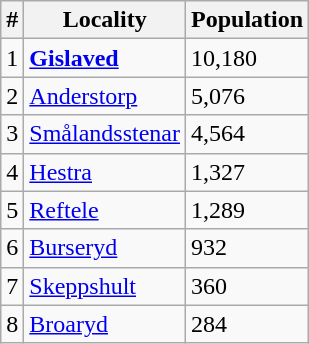<table class="wikitable">
<tr>
<th>#</th>
<th>Locality</th>
<th>Population</th>
</tr>
<tr>
<td>1</td>
<td><strong><a href='#'>Gislaved</a></strong></td>
<td>10,180</td>
</tr>
<tr>
<td>2</td>
<td><a href='#'>Anderstorp</a></td>
<td>5,076</td>
</tr>
<tr>
<td>3</td>
<td><a href='#'>Smålandsstenar</a></td>
<td>4,564</td>
</tr>
<tr>
<td>4</td>
<td><a href='#'>Hestra</a></td>
<td>1,327</td>
</tr>
<tr>
<td>5</td>
<td><a href='#'>Reftele</a></td>
<td>1,289</td>
</tr>
<tr>
<td>6</td>
<td><a href='#'>Burseryd</a></td>
<td>932</td>
</tr>
<tr>
<td>7</td>
<td><a href='#'>Skeppshult</a></td>
<td>360</td>
</tr>
<tr>
<td>8</td>
<td><a href='#'>Broaryd</a></td>
<td>284</td>
</tr>
</table>
